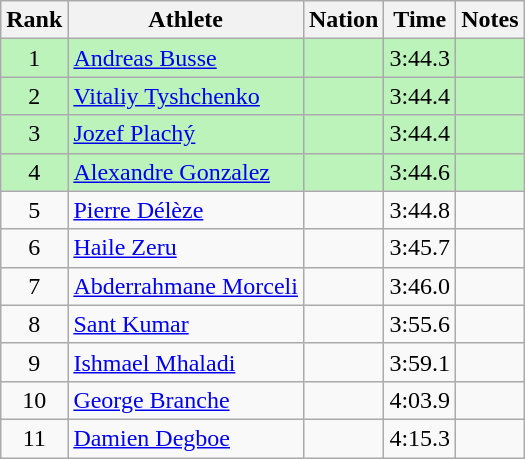<table class="wikitable sortable" style="text-align:center">
<tr>
<th>Rank</th>
<th>Athlete</th>
<th>Nation</th>
<th>Time</th>
<th>Notes</th>
</tr>
<tr style="background:#bbf3bb;">
<td>1</td>
<td align=left><a href='#'>Andreas Busse</a></td>
<td align=left></td>
<td>3:44.3</td>
<td></td>
</tr>
<tr style="background:#bbf3bb;">
<td>2</td>
<td align=left><a href='#'>Vitaliy Tyshchenko</a></td>
<td align=left></td>
<td>3:44.4</td>
<td></td>
</tr>
<tr style="background:#bbf3bb;">
<td>3</td>
<td align=left><a href='#'>Jozef Plachý</a></td>
<td align=left></td>
<td>3:44.4</td>
<td></td>
</tr>
<tr style="background:#bbf3bb;">
<td>4</td>
<td align=left><a href='#'>Alexandre Gonzalez</a></td>
<td align=left></td>
<td>3:44.6</td>
<td></td>
</tr>
<tr>
<td>5</td>
<td align=left><a href='#'>Pierre Délèze</a></td>
<td align=left></td>
<td>3:44.8</td>
<td></td>
</tr>
<tr>
<td>6</td>
<td align=left><a href='#'>Haile Zeru</a></td>
<td align=left></td>
<td>3:45.7</td>
<td></td>
</tr>
<tr>
<td>7</td>
<td align=left><a href='#'>Abderrahmane Morceli</a></td>
<td align=left></td>
<td>3:46.0</td>
<td></td>
</tr>
<tr>
<td>8</td>
<td align=left><a href='#'>Sant Kumar</a></td>
<td align=left></td>
<td>3:55.6</td>
<td></td>
</tr>
<tr>
<td>9</td>
<td align=left><a href='#'>Ishmael Mhaladi</a></td>
<td align=left></td>
<td>3:59.1</td>
<td></td>
</tr>
<tr>
<td>10</td>
<td align=left><a href='#'>George Branche</a></td>
<td align=left></td>
<td>4:03.9</td>
<td></td>
</tr>
<tr>
<td>11</td>
<td align=left><a href='#'>Damien Degboe</a></td>
<td align=left></td>
<td>4:15.3</td>
<td></td>
</tr>
</table>
